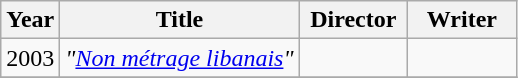<table class="wikitable plainrowheaders">
<tr>
<th>Year</th>
<th>Title</th>
<th width="65">Director</th>
<th width="65">Writer</th>
</tr>
<tr>
<td>2003</td>
<td><em>"<a href='#'>Non métrage libanais</a>"</em></td>
<td></td>
<td></td>
</tr>
<tr>
</tr>
</table>
